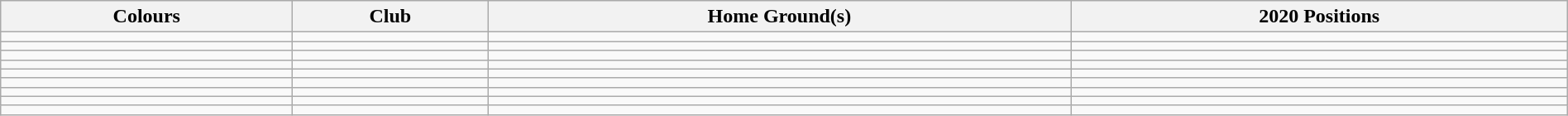<table class="wikitable" style="width:100%; text-align:centre">
<tr>
<th>Colours</th>
<th>Club</th>
<th>Home Ground(s)</th>
<th>2020 Positions</th>
</tr>
<tr>
<td></td>
<td></td>
<td></td>
<td></td>
</tr>
<tr>
<td></td>
<td></td>
<td></td>
<td></td>
</tr>
<tr>
<td></td>
<td></td>
<td></td>
<td></td>
</tr>
<tr>
<td></td>
<td></td>
<td></td>
<td></td>
</tr>
<tr>
<td></td>
<td></td>
<td></td>
<td></td>
</tr>
<tr>
<td></td>
<td></td>
<td></td>
<td></td>
</tr>
<tr>
<td></td>
<td></td>
<td></td>
<td></td>
</tr>
<tr>
<td></td>
<td></td>
<td></td>
<td></td>
</tr>
<tr>
<td></td>
<td></td>
<td></td>
<td></td>
</tr>
</table>
